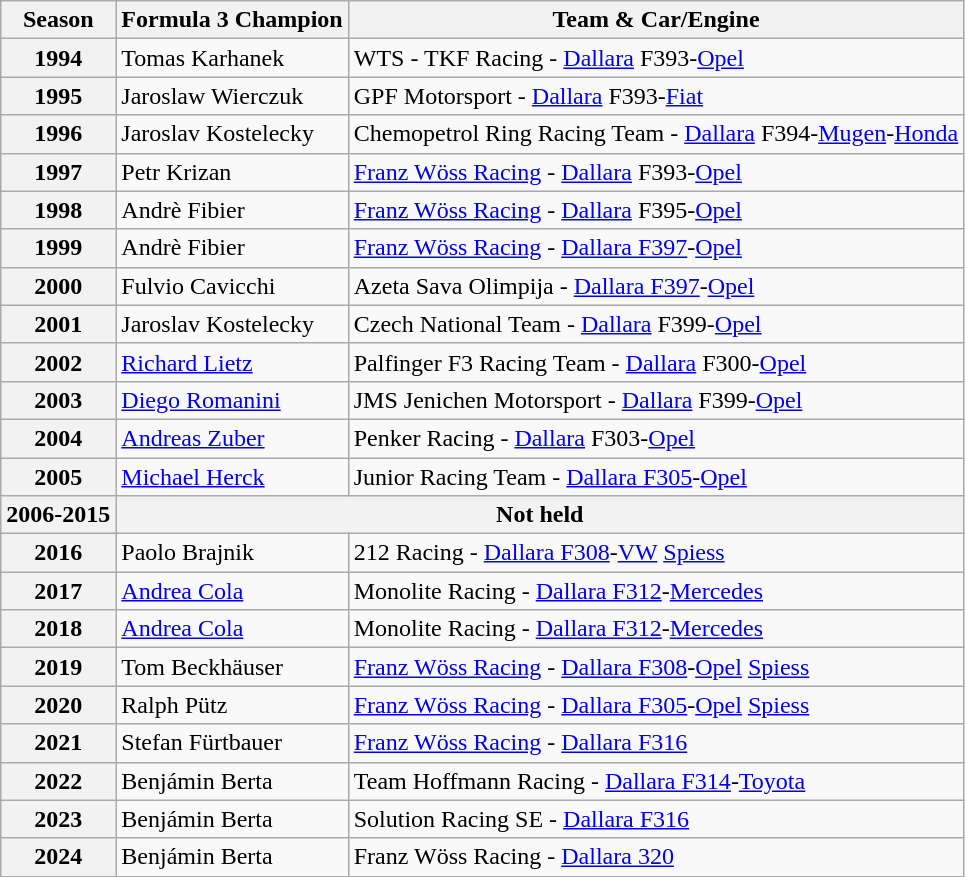<table class="wikitable">
<tr>
<th>Season</th>
<th>Formula 3 Champion</th>
<th>Team & Car/Engine</th>
</tr>
<tr>
<th>1994</th>
<td> Tomas Karhanek</td>
<td>WTS - TKF Racing - <a href='#'>Dallara</a> F393-<a href='#'>Opel</a></td>
</tr>
<tr>
<th>1995</th>
<td> Jaroslaw Wierczuk</td>
<td>GPF Motorsport - <a href='#'>Dallara</a> F393-<a href='#'>Fiat</a></td>
</tr>
<tr>
<th>1996</th>
<td> Jaroslav Kostelecky</td>
<td>Chemopetrol Ring Racing Team - <a href='#'>Dallara</a> F394-<a href='#'>Mugen</a>-<a href='#'>Honda</a></td>
</tr>
<tr>
<th>1997</th>
<td> Petr Krizan</td>
<td> <a href='#'>Franz Wöss Racing</a> - <a href='#'>Dallara</a> F393-<a href='#'>Opel</a></td>
</tr>
<tr>
<th>1998</th>
<td> Andrè Fibier</td>
<td> <a href='#'>Franz Wöss Racing</a> - <a href='#'>Dallara</a> F395-<a href='#'>Opel</a></td>
</tr>
<tr>
<th>1999</th>
<td> Andrè Fibier</td>
<td> <a href='#'>Franz Wöss Racing</a> - <a href='#'>Dallara F397</a>-<a href='#'>Opel</a></td>
</tr>
<tr>
<th>2000</th>
<td> Fulvio Cavicchi</td>
<td>Azeta Sava Olimpija - <a href='#'>Dallara F397</a>-<a href='#'>Opel</a></td>
</tr>
<tr>
<th>2001</th>
<td> Jaroslav Kostelecky</td>
<td> Czech National Team - <a href='#'>Dallara</a> F399-<a href='#'>Opel</a></td>
</tr>
<tr>
<th>2002</th>
<td> <a href='#'>Richard Lietz</a></td>
<td> Palfinger F3 Racing Team - <a href='#'>Dallara</a> F300-<a href='#'>Opel</a></td>
</tr>
<tr>
<th>2003</th>
<td> <a href='#'>Diego Romanini</a></td>
<td> JMS Jenichen Motorsport - <a href='#'>Dallara</a> F399-<a href='#'>Opel</a></td>
</tr>
<tr>
<th>2004</th>
<td> <a href='#'>Andreas Zuber</a></td>
<td> Penker Racing - <a href='#'>Dallara</a> F303-<a href='#'>Opel</a></td>
</tr>
<tr>
<th>2005</th>
<td> <a href='#'>Michael Herck</a></td>
<td> Junior Racing Team - <a href='#'>Dallara F305</a>-<a href='#'>Opel</a></td>
</tr>
<tr>
<th>2006-2015</th>
<th colspan="2" align="center">Not held</th>
</tr>
<tr>
<th>2016</th>
<td> Paolo Brajnik</td>
<td> 212 Racing - <a href='#'>Dallara F308</a>-<a href='#'>VW</a> <a href='#'>Spiess</a></td>
</tr>
<tr>
<th>2017</th>
<td> <a href='#'>Andrea Cola</a></td>
<td> Monolite Racing - <a href='#'>Dallara F312</a>-<a href='#'>Mercedes</a></td>
</tr>
<tr>
<th>2018</th>
<td> <a href='#'>Andrea Cola</a></td>
<td> Monolite Racing - <a href='#'>Dallara F312</a>-<a href='#'>Mercedes</a></td>
</tr>
<tr>
<th>2019</th>
<td> Tom Beckhäuser</td>
<td> <a href='#'>Franz Wöss Racing</a> - <a href='#'>Dallara F308</a>-<a href='#'>Opel</a> <a href='#'>Spiess</a></td>
</tr>
<tr>
<th>2020</th>
<td> Ralph Pütz</td>
<td> <a href='#'>Franz Wöss Racing</a> - <a href='#'>Dallara F305</a>-<a href='#'>Opel</a> <a href='#'>Spiess</a></td>
</tr>
<tr>
<th>2021</th>
<td> Stefan Fürtbauer</td>
<td> <a href='#'>Franz Wöss Racing</a> - <a href='#'>Dallara F316</a></td>
</tr>
<tr>
<th>2022</th>
<td> Benjámin Berta</td>
<td> Team Hoffmann Racing - <a href='#'>Dallara F314</a>-<a href='#'>Toyota</a></td>
</tr>
<tr>
<th>2023</th>
<td> Benjámin Berta</td>
<td> Solution Racing SE - <a href='#'>Dallara F316</a></td>
</tr>
<tr>
<th>2024</th>
<td> Benjámin Berta</td>
<td> Franz Wöss Racing - <a href='#'>Dallara 320</a></td>
</tr>
</table>
